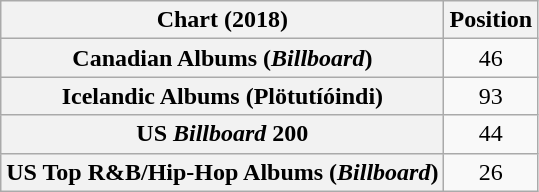<table class="wikitable sortable plainrowheaders" style="text-align:center">
<tr>
<th scope="col">Chart (2018)</th>
<th scope="col">Position</th>
</tr>
<tr>
<th scope="row">Canadian Albums (<em>Billboard</em>)</th>
<td>46</td>
</tr>
<tr>
<th scope="row">Icelandic Albums (Plötutíóindi)</th>
<td>93</td>
</tr>
<tr>
<th scope="row">US <em>Billboard</em> 200</th>
<td>44</td>
</tr>
<tr>
<th scope="row">US Top R&B/Hip-Hop Albums (<em>Billboard</em>)</th>
<td>26</td>
</tr>
</table>
